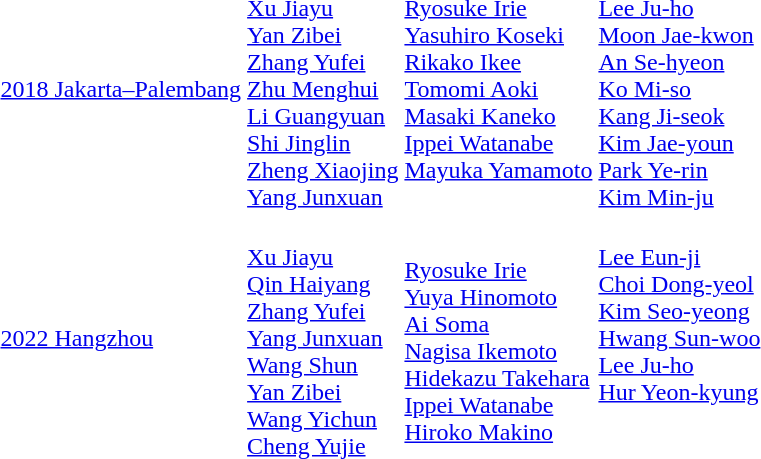<table>
<tr>
<td><a href='#'>2018 Jakarta–Palembang</a></td>
<td><br><a href='#'>Xu Jiayu</a><br><a href='#'>Yan Zibei</a><br><a href='#'>Zhang Yufei</a><br><a href='#'>Zhu Menghui</a><br><a href='#'>Li Guangyuan</a><br><a href='#'>Shi Jinglin</a><br><a href='#'>Zheng Xiaojing</a><br><a href='#'>Yang Junxuan</a></td>
<td valign=top><br><a href='#'>Ryosuke Irie</a><br><a href='#'>Yasuhiro Koseki</a><br><a href='#'>Rikako Ikee</a><br><a href='#'>Tomomi Aoki</a><br><a href='#'>Masaki Kaneko</a><br><a href='#'>Ippei Watanabe</a><br><a href='#'>Mayuka Yamamoto</a></td>
<td><br><a href='#'>Lee Ju-ho</a><br><a href='#'>Moon Jae-kwon</a><br><a href='#'>An Se-hyeon</a><br><a href='#'>Ko Mi-so</a><br><a href='#'>Kang Ji-seok</a><br><a href='#'>Kim Jae-youn</a><br><a href='#'>Park Ye-rin</a><br><a href='#'>Kim Min-ju</a></td>
</tr>
<tr>
<td><a href='#'>2022 Hangzhou</a></td>
<td valign=top><br><a href='#'>Xu Jiayu</a><br><a href='#'>Qin Haiyang</a><br><a href='#'>Zhang Yufei</a><br><a href='#'>Yang Junxuan</a><br><a href='#'>Wang Shun</a><br><a href='#'>Yan Zibei</a><br><a href='#'>Wang Yichun</a><br><a href='#'>Cheng Yujie</a></td>
<td><br><a href='#'>Ryosuke Irie</a><br><a href='#'>Yuya Hinomoto</a><br><a href='#'>Ai Soma</a><br><a href='#'>Nagisa Ikemoto</a><br><a href='#'>Hidekazu Takehara</a><br><a href='#'>Ippei Watanabe</a><br><a href='#'>Hiroko Makino</a></td>
<td valign=top><br><a href='#'>Lee Eun-ji</a><br><a href='#'>Choi Dong-yeol</a><br><a href='#'>Kim Seo-yeong</a><br><a href='#'>Hwang Sun-woo</a><br><a href='#'>Lee Ju-ho</a><br><a href='#'>Hur Yeon-kyung</a></td>
</tr>
</table>
